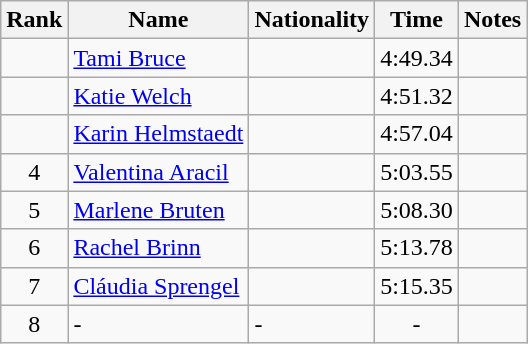<table class="wikitable sortable" style="text-align:center">
<tr>
<th>Rank</th>
<th>Name</th>
<th>Nationality</th>
<th>Time</th>
<th>Notes</th>
</tr>
<tr>
<td></td>
<td align=left><a href='#'>Tami Bruce</a></td>
<td align=left></td>
<td>4:49.34</td>
<td></td>
</tr>
<tr>
<td></td>
<td align=left><a href='#'>Katie Welch</a></td>
<td align=left></td>
<td>4:51.32</td>
<td></td>
</tr>
<tr>
<td></td>
<td align=left><a href='#'>Karin Helmstaedt</a></td>
<td align=left></td>
<td>4:57.04</td>
<td></td>
</tr>
<tr>
<td>4</td>
<td align=left><a href='#'>Valentina Aracil</a></td>
<td align=left></td>
<td>5:03.55</td>
<td></td>
</tr>
<tr>
<td>5</td>
<td align=left><a href='#'>Marlene Bruten</a></td>
<td align=left></td>
<td>5:08.30</td>
<td></td>
</tr>
<tr>
<td>6</td>
<td align=left><a href='#'>Rachel Brinn</a></td>
<td align=left></td>
<td>5:13.78</td>
<td></td>
</tr>
<tr>
<td>7</td>
<td align=left><a href='#'>Cláudia Sprengel</a></td>
<td align=left></td>
<td>5:15.35</td>
<td></td>
</tr>
<tr>
<td>8</td>
<td align=left>-</td>
<td align=left>-</td>
<td>-</td>
<td></td>
</tr>
</table>
